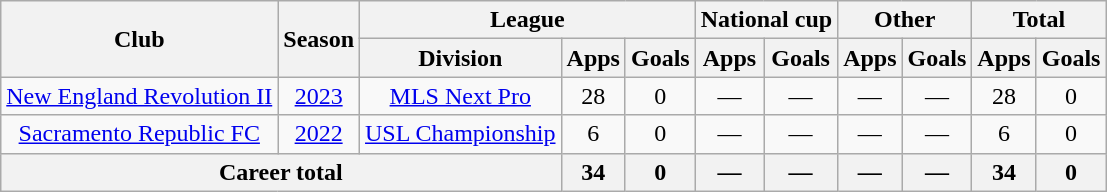<table class=wikitable style=text-align:center>
<tr>
<th rowspan=2>Club</th>
<th rowspan=2>Season</th>
<th colspan=3>League</th>
<th colspan=2>National cup</th>
<th colspan=2>Other</th>
<th colspan=2>Total</th>
</tr>
<tr>
<th>Division</th>
<th>Apps</th>
<th>Goals</th>
<th>Apps</th>
<th>Goals</th>
<th>Apps</th>
<th>Goals</th>
<th>Apps</th>
<th>Goals</th>
</tr>
<tr>
<td><a href='#'>New England Revolution II</a></td>
<td><a href='#'>2023</a></td>
<td><a href='#'>MLS Next Pro</a></td>
<td>28</td>
<td>0</td>
<td>—</td>
<td>—</td>
<td>—</td>
<td>—</td>
<td>28</td>
<td>0</td>
</tr>
<tr>
<td><a href='#'>Sacramento Republic FC</a></td>
<td><a href='#'>2022</a></td>
<td><a href='#'>USL Championship</a></td>
<td>6</td>
<td>0</td>
<td>—</td>
<td>—</td>
<td>—</td>
<td>—</td>
<td>6</td>
<td>0</td>
</tr>
<tr>
<th colspan=3>Career total</th>
<th>34</th>
<th>0</th>
<th>—</th>
<th>—</th>
<th>—</th>
<th>—</th>
<th>34</th>
<th>0</th>
</tr>
</table>
